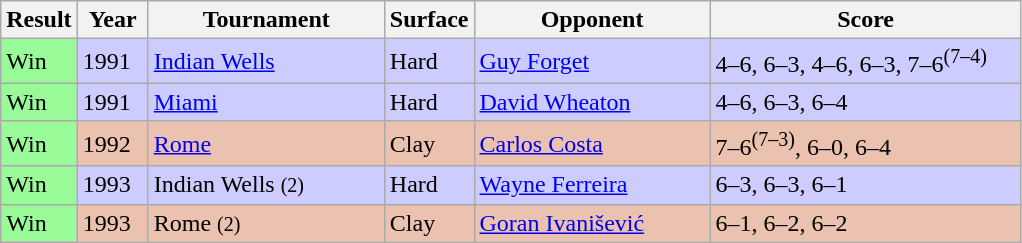<table class="sortable wikitable">
<tr>
<th style="width:40px">Result</th>
<th style="width:40px">Year</th>
<th style="width:150px">Tournament</th>
<th style="width:50px">Surface</th>
<th style="width:150px">Opponent</th>
<th style="width:200px"  class="unsortable">Score</th>
</tr>
<tr style="background:#ccccff;">
<td style="background:#98fb98;">Win</td>
<td>1991</td>
<td><a href='#'>Indian Wells</a></td>
<td>Hard</td>
<td> <a href='#'>Guy Forget</a></td>
<td>4–6, 6–3, 4–6, 6–3, 7–6<sup>(7–4)</sup></td>
</tr>
<tr style="background:#ccccff;">
<td style="background:#98fb98;">Win</td>
<td>1991</td>
<td><a href='#'>Miami</a></td>
<td>Hard</td>
<td> <a href='#'>David Wheaton</a></td>
<td>4–6, 6–3, 6–4</td>
</tr>
<tr style="background:#ebc2af;">
<td style="background:#98fb98;">Win</td>
<td>1992</td>
<td><a href='#'>Rome</a></td>
<td>Clay</td>
<td> <a href='#'>Carlos Costa</a></td>
<td>7–6<sup>(7–3)</sup>, 6–0, 6–4</td>
</tr>
<tr style="background:#ccccff;">
<td style="background:#98fb98;">Win</td>
<td>1993</td>
<td>Indian Wells <small>(2)</small></td>
<td>Hard</td>
<td> <a href='#'>Wayne Ferreira</a></td>
<td>6–3, 6–3, 6–1</td>
</tr>
<tr style="background:#ebc2af;">
<td style="background:#98fb98;">Win</td>
<td>1993</td>
<td>Rome <small>(2)</small></td>
<td>Clay</td>
<td> <a href='#'>Goran Ivanišević</a></td>
<td>6–1, 6–2, 6–2</td>
</tr>
</table>
